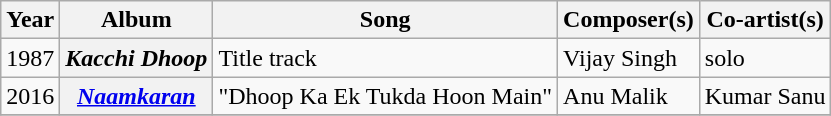<table class="wikitable">
<tr>
<th>Year</th>
<th>Album</th>
<th>Song</th>
<th>Composer(s)</th>
<th>Co-artist(s)</th>
</tr>
<tr>
<td>1987</td>
<th><em>Kacchi Dhoop</em></th>
<td>Title track</td>
<td>Vijay Singh</td>
<td>solo</td>
</tr>
<tr>
<td>2016</td>
<th><em><a href='#'>Naamkaran</a></em></th>
<td>"Dhoop Ka Ek Tukda Hoon Main"</td>
<td>Anu Malik</td>
<td>Kumar Sanu</td>
</tr>
<tr>
</tr>
</table>
